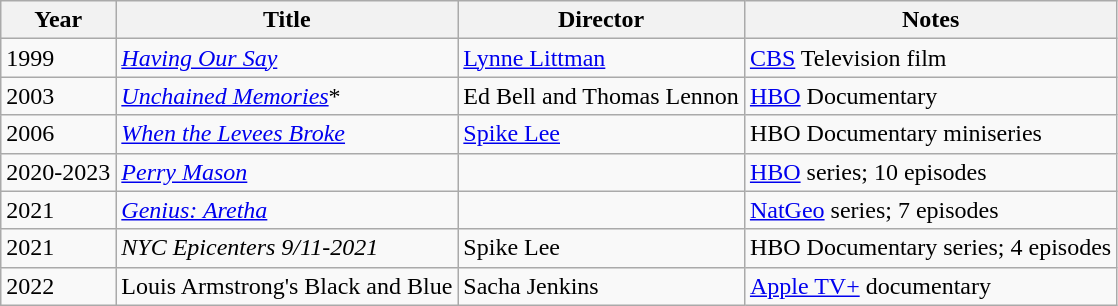<table class="wikitable sortable">
<tr>
<th>Year</th>
<th>Title</th>
<th>Director</th>
<th class="unsortable">Notes</th>
</tr>
<tr>
<td>1999</td>
<td><em><a href='#'>Having Our Say</a></em></td>
<td><a href='#'>Lynne Littman</a></td>
<td><a href='#'>CBS</a> Television film</td>
</tr>
<tr>
<td>2003</td>
<td><em><a href='#'>Unchained Memories</a></em>*</td>
<td>Ed Bell and Thomas Lennon</td>
<td><a href='#'>HBO</a> Documentary</td>
</tr>
<tr>
<td>2006</td>
<td><em><a href='#'>When the Levees Broke</a></em></td>
<td><a href='#'>Spike Lee</a></td>
<td>HBO Documentary miniseries</td>
</tr>
<tr>
<td>2020-2023</td>
<td><em><a href='#'>Perry Mason</a></em></td>
<td></td>
<td><a href='#'>HBO</a> series; 10 episodes</td>
</tr>
<tr>
<td>2021</td>
<td><em><a href='#'>Genius: Aretha</a></em></td>
<td></td>
<td><a href='#'>NatGeo</a> series; 7 episodes</td>
</tr>
<tr>
<td>2021</td>
<td><em>NYC Epicenters 9/11-2021</td>
<td>Spike Lee</td>
<td>HBO Documentary series; 4 episodes</td>
</tr>
<tr>
<td>2022</td>
<td></em>Louis Armstrong's Black and Blue<em></td>
<td>Sacha Jenkins</td>
<td><a href='#'>Apple TV+</a> documentary</td>
</tr>
</table>
